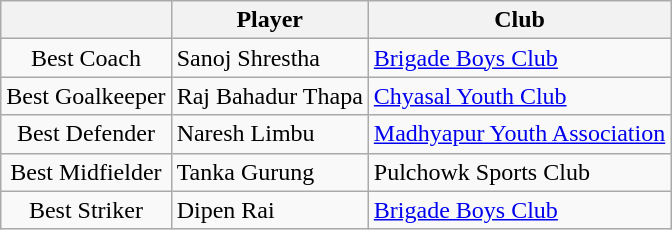<table class="wikitable" style="text-align:center">
<tr>
<th></th>
<th>Player</th>
<th>Club</th>
</tr>
<tr>
<td>Best Coach</td>
<td align="left"> Sanoj Shrestha</td>
<td align="left"><a href='#'>Brigade Boys Club</a></td>
</tr>
<tr>
<td>Best Goalkeeper</td>
<td align="left"> Raj Bahadur Thapa</td>
<td align="left"><a href='#'>Chyasal Youth Club</a></td>
</tr>
<tr>
<td>Best Defender</td>
<td align="left"> Naresh Limbu</td>
<td align="left"><a href='#'>Madhyapur Youth Association</a></td>
</tr>
<tr>
<td>Best Midfielder</td>
<td align="left"> Tanka Gurung</td>
<td align="left">Pulchowk Sports Club</td>
</tr>
<tr>
<td>Best Striker</td>
<td align="left"> Dipen Rai</td>
<td align="left"><a href='#'>Brigade Boys Club</a></td>
</tr>
</table>
